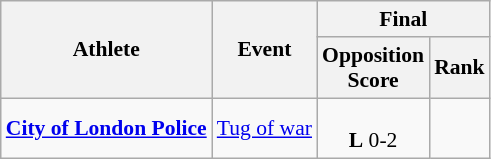<table class=wikitable style="font-size:90%">
<tr>
<th rowspan="2">Athlete</th>
<th rowspan="2">Event</th>
<th colspan="2">Final</th>
</tr>
<tr>
<th>Opposition<br>Score</th>
<th>Rank</th>
</tr>
<tr>
<td><strong><a href='#'>City of London Police</a></strong></td>
<td><a href='#'>Tug of war</a></td>
<td align=center> <br> <strong>L</strong> 0-2</td>
<td align=center></td>
</tr>
</table>
